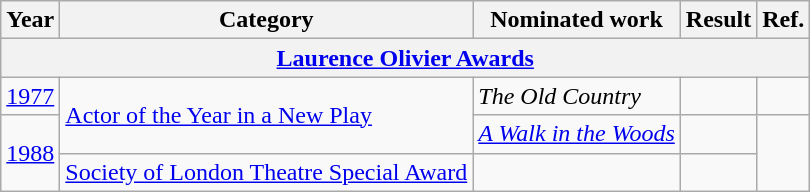<table class="wikitable">
<tr>
<th>Year</th>
<th>Category</th>
<th>Nominated work</th>
<th>Result</th>
<th>Ref.</th>
</tr>
<tr>
<th colspan="5"><a href='#'>Laurence Olivier Awards</a></th>
</tr>
<tr>
<td><a href='#'>1977</a></td>
<td rowspan="2"><a href='#'>Actor of the Year in a New Play</a></td>
<td><em>The Old Country</em></td>
<td></td>
<td></td>
</tr>
<tr>
<td rowspan="2"><a href='#'>1988</a></td>
<td><a href='#'><em>A Walk in the Woods</em></a></td>
<td></td>
<td rowspan="2"></td>
</tr>
<tr>
<td><a href='#'>Society of London Theatre Special Award</a></td>
<td></td>
<td></td>
</tr>
</table>
